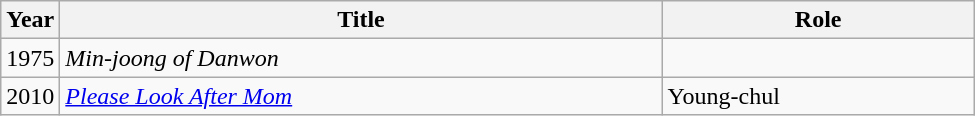<table class="wikitable" style="width:650px">
<tr>
<th width=10>Year</th>
<th>Title</th>
<th>Role</th>
</tr>
<tr>
<td>1975</td>
<td><em>Min-joong of Danwon</em> </td>
<td></td>
</tr>
<tr>
<td>2010</td>
<td><em><a href='#'>Please Look After Mom</a></em></td>
<td>Young-chul</td>
</tr>
</table>
